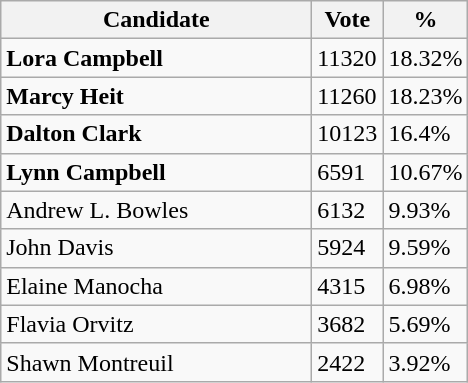<table class="wikitable">
<tr>
<th bgcolor="#DDDDFF" width="200px">Candidate</th>
<th bgcolor="#DDDDFF">Vote</th>
<th bgcolor="#DDDDFF">%</th>
</tr>
<tr>
<td><strong>Lora Campbell</strong></td>
<td>11320</td>
<td>18.32%</td>
</tr>
<tr>
<td><strong>Marcy Heit</strong></td>
<td>11260</td>
<td>18.23%</td>
</tr>
<tr>
<td><strong>Dalton Clark</strong></td>
<td>10123</td>
<td>16.4%</td>
</tr>
<tr>
<td><strong>Lynn Campbell</strong></td>
<td>6591</td>
<td>10.67%</td>
</tr>
<tr>
<td>Andrew L. Bowles</td>
<td>6132</td>
<td>9.93%</td>
</tr>
<tr>
<td>John Davis</td>
<td>5924</td>
<td>9.59%</td>
</tr>
<tr>
<td>Elaine Manocha</td>
<td>4315</td>
<td>6.98%</td>
</tr>
<tr>
<td>Flavia Orvitz</td>
<td>3682</td>
<td>5.69%</td>
</tr>
<tr>
<td>Shawn Montreuil</td>
<td>2422</td>
<td>3.92%</td>
</tr>
</table>
